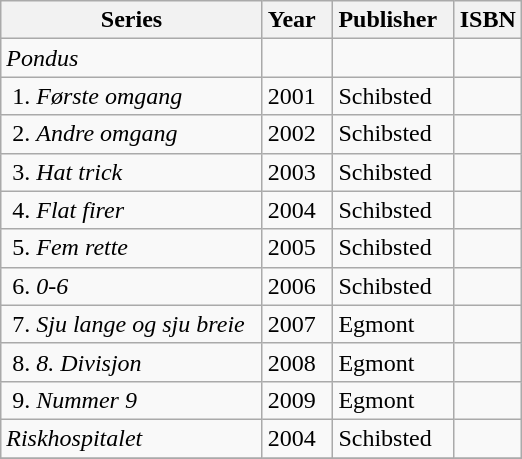<table class="wikitable">
<tr>
<th>Series</th>
<th>Year  </th>
<th>Publisher  </th>
<th>ISBN</th>
</tr>
<tr>
<td><em>Pondus</em></td>
<td></td>
<td></td>
<td></td>
</tr>
<tr>
<td> 1. <em>Første omgang</em> </td>
<td>2001</td>
<td>Schibsted</td>
<td><small></small> </td>
</tr>
<tr>
<td> 2. <em>Andre omgang</em></td>
<td>2002</td>
<td>Schibsted</td>
<td><small>  </small></td>
</tr>
<tr>
<td> 3. <em>Hat trick</em></td>
<td>2003</td>
<td>Schibsted</td>
<td><small>  </small></td>
</tr>
<tr>
<td> 4. <em>Flat firer</em></td>
<td>2004</td>
<td>Schibsted</td>
<td><small>  </small></td>
</tr>
<tr>
<td> 5. <em>Fem rette</em></td>
<td>2005</td>
<td>Schibsted</td>
<td><small>  </small></td>
</tr>
<tr>
<td> 6. <em>0-6</em></td>
<td>2006</td>
<td>Schibsted</td>
<td><small>  </small></td>
</tr>
<tr>
<td> 7. <em>Sju lange og sju breie</em>  </td>
<td>2007</td>
<td>Egmont</td>
<td><small></small>  </td>
</tr>
<tr>
<td> 8. <em>8. Divisjon</em></td>
<td>2008</td>
<td>Egmont</td>
<td><small></small>  </td>
</tr>
<tr>
<td> 9. <em>Nummer 9</em>  </td>
<td>2009</td>
<td>Egmont</td>
<td><small></small>  </td>
</tr>
<tr>
<td><em>Riskhospitalet</em></td>
<td>2004</td>
<td>Schibsted</td>
<td><small>  </small></td>
</tr>
<tr>
</tr>
</table>
